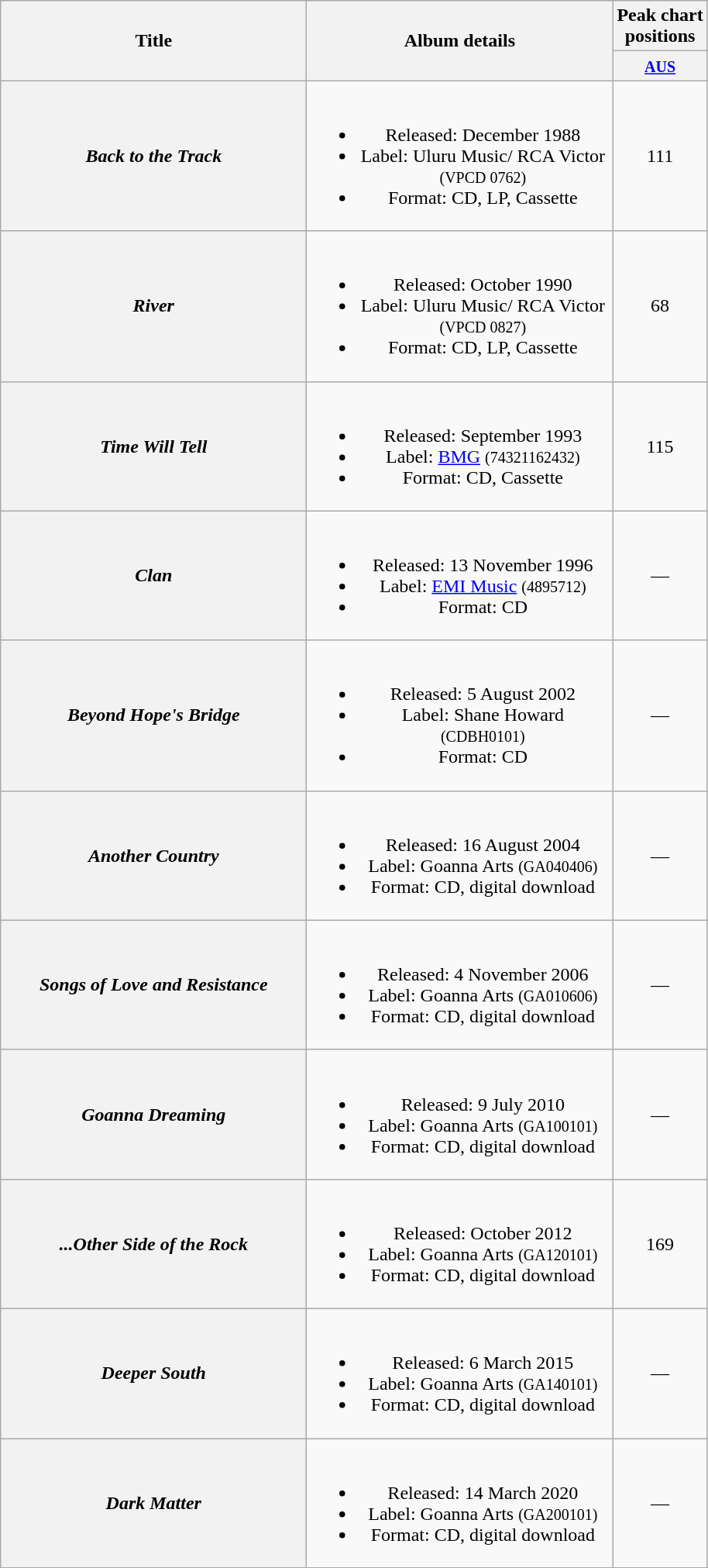<table class="wikitable plainrowheaders" style="text-align:center;" border="1">
<tr>
<th scope="col" rowspan="2" style="width:16em;">Title</th>
<th scope="col" rowspan="2" style="width:16em;">Album details</th>
<th scope="col" colspan="1">Peak chart<br>positions</th>
</tr>
<tr>
<th scope="col" style="text-align:center;"><small><a href='#'>AUS</a></small><br></th>
</tr>
<tr>
<th scope="row"><em>Back to the Track</em></th>
<td><br><ul><li>Released: December 1988</li><li>Label: Uluru Music/ RCA Victor <small>(VPCD 0762)</small></li><li>Format: CD, LP, Cassette</li></ul></td>
<td align="center">111</td>
</tr>
<tr>
<th scope="row"><em>River</em></th>
<td><br><ul><li>Released: October 1990</li><li>Label: Uluru Music/ RCA Victor <small>(VPCD 0827)</small></li><li>Format: CD, LP, Cassette</li></ul></td>
<td align="center">68</td>
</tr>
<tr>
<th scope="row"><em>Time Will Tell</em></th>
<td><br><ul><li>Released: September 1993</li><li>Label: <a href='#'>BMG</a> <small>(74321162432)</small></li><li>Format: CD, Cassette</li></ul></td>
<td align="center">115</td>
</tr>
<tr>
<th scope="row"><em>Clan</em></th>
<td><br><ul><li>Released: 13 November 1996</li><li>Label: <a href='#'>EMI Music</a> <small>(4895712)</small></li><li>Format: CD</li></ul></td>
<td align="center">—</td>
</tr>
<tr>
<th scope="row"><em>Beyond Hope's Bridge</em></th>
<td><br><ul><li>Released: 5 August 2002</li><li>Label: Shane Howard <small>(CDBH0101)</small></li><li>Format: CD</li></ul></td>
<td align="center">—</td>
</tr>
<tr>
<th scope="row"><em>Another Country</em></th>
<td><br><ul><li>Released: 16 August 2004</li><li>Label: Goanna Arts <small>(GA040406)</small></li><li>Format: CD, digital download</li></ul></td>
<td align="center">—</td>
</tr>
<tr>
<th scope="row"><em>Songs of Love and Resistance</em></th>
<td><br><ul><li>Released: 4 November 2006</li><li>Label: Goanna Arts <small>(GA010606)</small></li><li>Format: CD, digital download</li></ul></td>
<td align="center">—</td>
</tr>
<tr>
<th scope="row"><em>Goanna Dreaming</em></th>
<td><br><ul><li>Released: 9 July 2010</li><li>Label: Goanna Arts <small>(GA100101)</small></li><li>Format: CD, digital download</li></ul></td>
<td align="center">—</td>
</tr>
<tr>
<th scope="row"><em>...Other Side of the Rock</em></th>
<td><br><ul><li>Released: October 2012</li><li>Label: Goanna Arts <small>(GA120101)</small></li><li>Format: CD, digital download</li></ul></td>
<td align="center">169</td>
</tr>
<tr>
<th scope="row"><em>Deeper South</em></th>
<td><br><ul><li>Released: 6 March 2015</li><li>Label: Goanna Arts <small>(GA140101)</small></li><li>Format: CD, digital download</li></ul></td>
<td align="center">—</td>
</tr>
<tr>
<th scope="row"><em>Dark Matter</em></th>
<td><br><ul><li>Released: 14 March 2020</li><li>Label: Goanna Arts <small>(GA200101)</small></li><li>Format: CD, digital download</li></ul></td>
<td align="center">—</td>
</tr>
</table>
